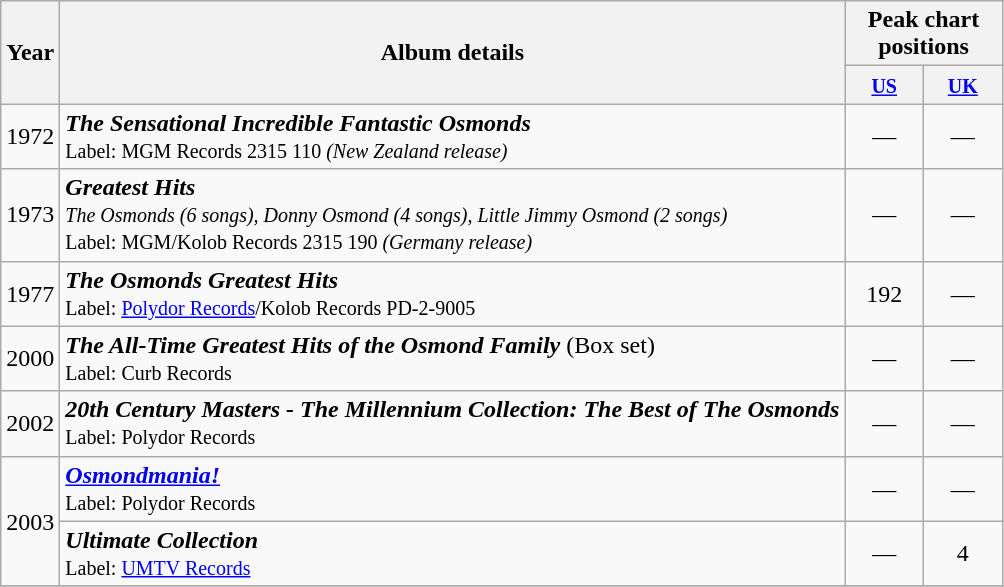<table class="wikitable">
<tr>
<th rowspan="2">Year</th>
<th rowspan="2">Album details</th>
<th colspan="2">Peak chart positions</th>
</tr>
<tr>
<th style="width:45px;"><small><a href='#'>US</a></small><br></th>
<th style="width:45px;"><small><a href='#'>UK</a></small><br></th>
</tr>
<tr>
<td>1972</td>
<td><strong><em>The Sensational Incredible Fantastic Osmonds</em></strong><br><small>Label: MGM Records 2315 110 <em>(New Zealand release)</em></small></td>
<td style="text-align:center;">—</td>
<td style="text-align:center;">—</td>
</tr>
<tr>
<td>1973</td>
<td><strong><em>Greatest Hits<br></em></strong><small> <em>The Osmonds (6 songs), Donny Osmond (4 songs), Little Jimmy Osmond (2 songs)</em></small><br><small>Label: MGM/Kolob Records 2315 190 <em>(Germany release)</em></small></td>
<td style="text-align:center;">—</td>
<td style="text-align:center;">—</td>
</tr>
<tr>
<td>1977</td>
<td><strong><em>The Osmonds Greatest Hits</em></strong><br><small>Label: <a href='#'>Polydor Records</a>/Kolob Records PD-2-9005</small></td>
<td style="text-align:center;">192</td>
<td style="text-align:center;">—</td>
</tr>
<tr>
<td>2000</td>
<td><strong><em>The All-Time Greatest Hits of the Osmond Family</em></strong> (Box set)<br><small>Label: Curb Records</small></td>
<td style="text-align:center;">—</td>
<td style="text-align:center;">—</td>
</tr>
<tr>
<td>2002</td>
<td><strong><em>20th Century Masters - The Millennium Collection: The Best of The Osmonds</em></strong><br><small>Label: Polydor Records</small></td>
<td style="text-align:center;">—</td>
<td style="text-align:center;">—</td>
</tr>
<tr>
<td rowspan="2">2003</td>
<td><strong><em><a href='#'>Osmondmania!</a></em></strong><br><small>Label: Polydor Records</small></td>
<td style="text-align:center;">—</td>
<td style="text-align:center;">—</td>
</tr>
<tr>
<td><strong><em>Ultimate Collection</em></strong><br><small>Label: <a href='#'>UMTV Records</a></small></td>
<td style="text-align:center;">—</td>
<td style="text-align:center;">4</td>
</tr>
<tr>
</tr>
</table>
